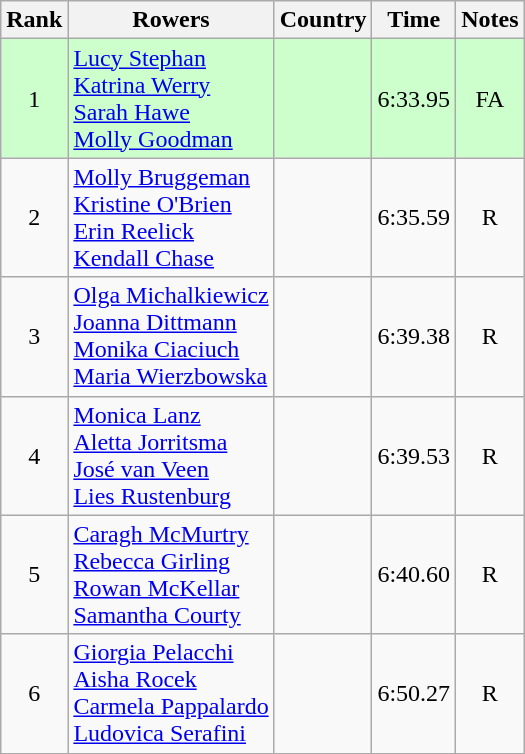<table class="wikitable" style="text-align:center">
<tr>
<th>Rank</th>
<th>Rowers</th>
<th>Country</th>
<th>Time</th>
<th>Notes</th>
</tr>
<tr bgcolor=ccffcc>
<td>1</td>
<td align="left"><a href='#'>Lucy Stephan</a><br><a href='#'>Katrina Werry</a><br><a href='#'>Sarah Hawe</a><br><a href='#'>Molly Goodman</a></td>
<td align="left"></td>
<td>6:33.95</td>
<td>FA</td>
</tr>
<tr>
<td>2</td>
<td align="left"><a href='#'>Molly Bruggeman</a><br><a href='#'>Kristine O'Brien</a><br><a href='#'>Erin Reelick</a><br><a href='#'>Kendall Chase</a></td>
<td align="left"></td>
<td>6:35.59</td>
<td>R</td>
</tr>
<tr>
<td>3</td>
<td align="left"><a href='#'>Olga Michalkiewicz</a><br><a href='#'>Joanna Dittmann</a><br><a href='#'>Monika Ciaciuch</a><br><a href='#'>Maria Wierzbowska</a></td>
<td align="left"></td>
<td>6:39.38</td>
<td>R</td>
</tr>
<tr>
<td>4</td>
<td align="left"><a href='#'>Monica Lanz</a><br><a href='#'>Aletta Jorritsma</a><br><a href='#'>José van Veen</a><br><a href='#'>Lies Rustenburg</a></td>
<td align="left"></td>
<td>6:39.53</td>
<td>R</td>
</tr>
<tr>
<td>5</td>
<td align="left"><a href='#'>Caragh McMurtry</a><br><a href='#'>Rebecca Girling</a><br><a href='#'>Rowan McKellar</a><br><a href='#'>Samantha Courty</a></td>
<td align="left"></td>
<td>6:40.60</td>
<td>R</td>
</tr>
<tr>
<td>6</td>
<td align="left"><a href='#'>Giorgia Pelacchi</a><br><a href='#'>Aisha Rocek</a><br><a href='#'>Carmela Pappalardo</a><br><a href='#'>Ludovica Serafini</a></td>
<td align="left"></td>
<td>6:50.27</td>
<td>R</td>
</tr>
</table>
